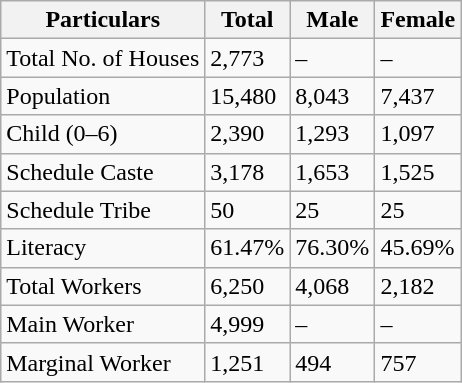<table class="wikitable">
<tr>
<th>Particulars</th>
<th>Total</th>
<th>Male</th>
<th>Female</th>
</tr>
<tr>
<td>Total No. of Houses</td>
<td>2,773</td>
<td>–</td>
<td>–</td>
</tr>
<tr>
<td>Population</td>
<td>15,480</td>
<td>8,043</td>
<td>7,437</td>
</tr>
<tr>
<td>Child (0–6)</td>
<td>2,390</td>
<td>1,293</td>
<td>1,097</td>
</tr>
<tr>
<td>Schedule Caste</td>
<td>3,178</td>
<td>1,653</td>
<td>1,525</td>
</tr>
<tr>
<td>Schedule Tribe</td>
<td>50</td>
<td>25</td>
<td>25</td>
</tr>
<tr>
<td>Literacy</td>
<td>61.47%</td>
<td>76.30%</td>
<td>45.69%</td>
</tr>
<tr>
<td>Total Workers</td>
<td>6,250</td>
<td>4,068</td>
<td>2,182</td>
</tr>
<tr>
<td>Main Worker</td>
<td>4,999</td>
<td>–</td>
<td>–</td>
</tr>
<tr>
<td>Marginal Worker</td>
<td>1,251</td>
<td>494</td>
<td>757</td>
</tr>
</table>
